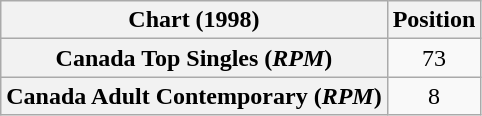<table class="wikitable plainrowheaders" style="text-align:center">
<tr>
<th>Chart (1998)</th>
<th>Position</th>
</tr>
<tr>
<th scope="row">Canada Top Singles (<em>RPM</em>)</th>
<td>73</td>
</tr>
<tr>
<th scope="row">Canada Adult Contemporary (<em>RPM</em>)</th>
<td>8</td>
</tr>
</table>
